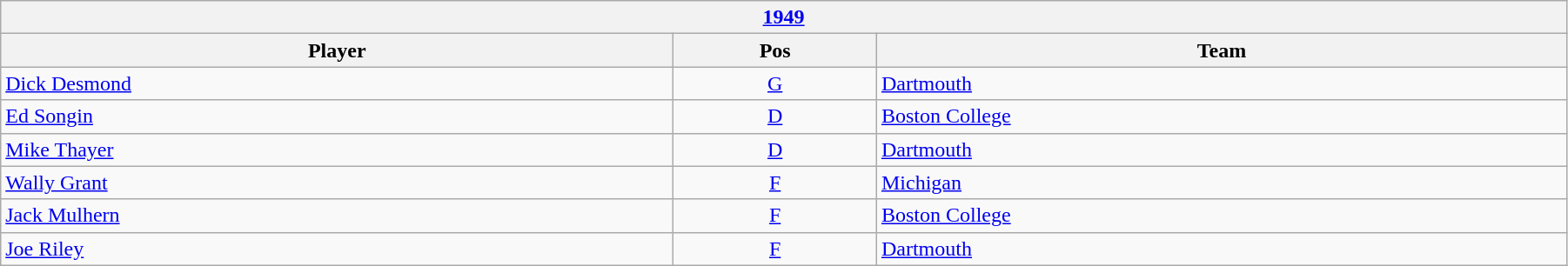<table class="wikitable" width=95%>
<tr>
<th colspan=3><a href='#'>1949</a></th>
</tr>
<tr>
<th>Player</th>
<th>Pos</th>
<th>Team</th>
</tr>
<tr>
<td><a href='#'>Dick Desmond</a></td>
<td style="text-align:center;"><a href='#'>G</a></td>
<td><a href='#'>Dartmouth</a></td>
</tr>
<tr>
<td><a href='#'>Ed Songin</a></td>
<td style="text-align:center;"><a href='#'>D</a></td>
<td><a href='#'>Boston College</a></td>
</tr>
<tr>
<td><a href='#'>Mike Thayer</a></td>
<td style="text-align:center;"><a href='#'>D</a></td>
<td><a href='#'>Dartmouth</a></td>
</tr>
<tr>
<td><a href='#'>Wally Grant</a></td>
<td style="text-align:center;"><a href='#'>F</a></td>
<td><a href='#'>Michigan</a></td>
</tr>
<tr>
<td><a href='#'>Jack Mulhern</a></td>
<td style="text-align:center;"><a href='#'>F</a></td>
<td><a href='#'>Boston College</a></td>
</tr>
<tr>
<td><a href='#'>Joe Riley</a></td>
<td style="text-align:center;"><a href='#'>F</a></td>
<td><a href='#'>Dartmouth</a></td>
</tr>
</table>
